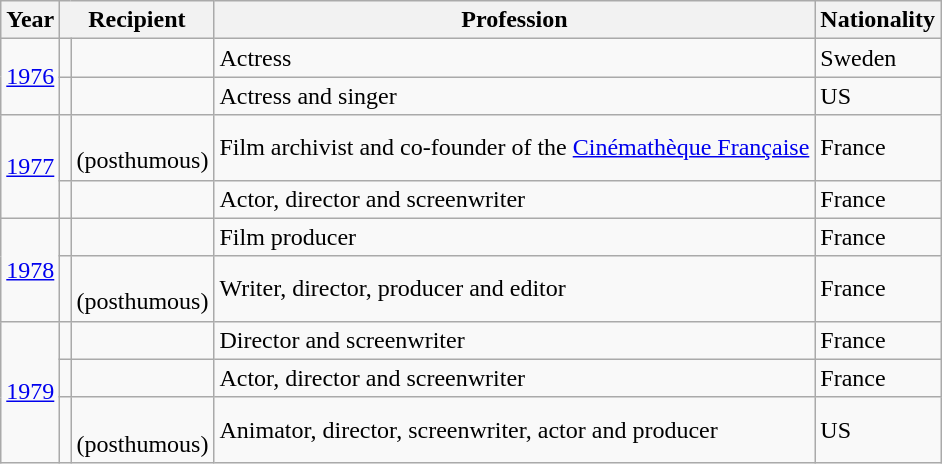<table class="wikitable sortable">
<tr>
<th>Year</th>
<th colspan="2">Recipient</th>
<th class=unsortable>Profession</th>
<th>Nationality</th>
</tr>
<tr>
<td rowspan="2"><a href='#'>1976</a></td>
<td></td>
<td></td>
<td>Actress</td>
<td>Sweden</td>
</tr>
<tr>
<td></td>
<td></td>
<td>Actress and singer</td>
<td>US</td>
</tr>
<tr>
<td rowspan="2"><a href='#'>1977</a></td>
<td></td>
<td><br>(posthumous)</td>
<td>Film archivist and co-founder of the <a href='#'>Cinémathèque Française</a></td>
<td>France</td>
</tr>
<tr>
<td></td>
<td></td>
<td>Actor, director and screenwriter</td>
<td>France</td>
</tr>
<tr>
<td rowspan="2"><a href='#'>1978</a></td>
<td data-sort-value="Dorfmann"></td>
<td></td>
<td>Film producer</td>
<td>France</td>
</tr>
<tr>
<td></td>
<td><br>(posthumous)</td>
<td>Writer, director, producer and editor</td>
<td>France</td>
</tr>
<tr>
<td rowspan="3"><a href='#'>1979</a></td>
<td></td>
<td></td>
<td>Director and screenwriter</td>
<td>France</td>
</tr>
<tr>
<td></td>
<td></td>
<td>Actor, director and screenwriter</td>
<td>France</td>
</tr>
<tr>
<td></td>
<td><br>(posthumous)</td>
<td>Animator, director, screenwriter, actor and producer</td>
<td>US</td>
</tr>
</table>
